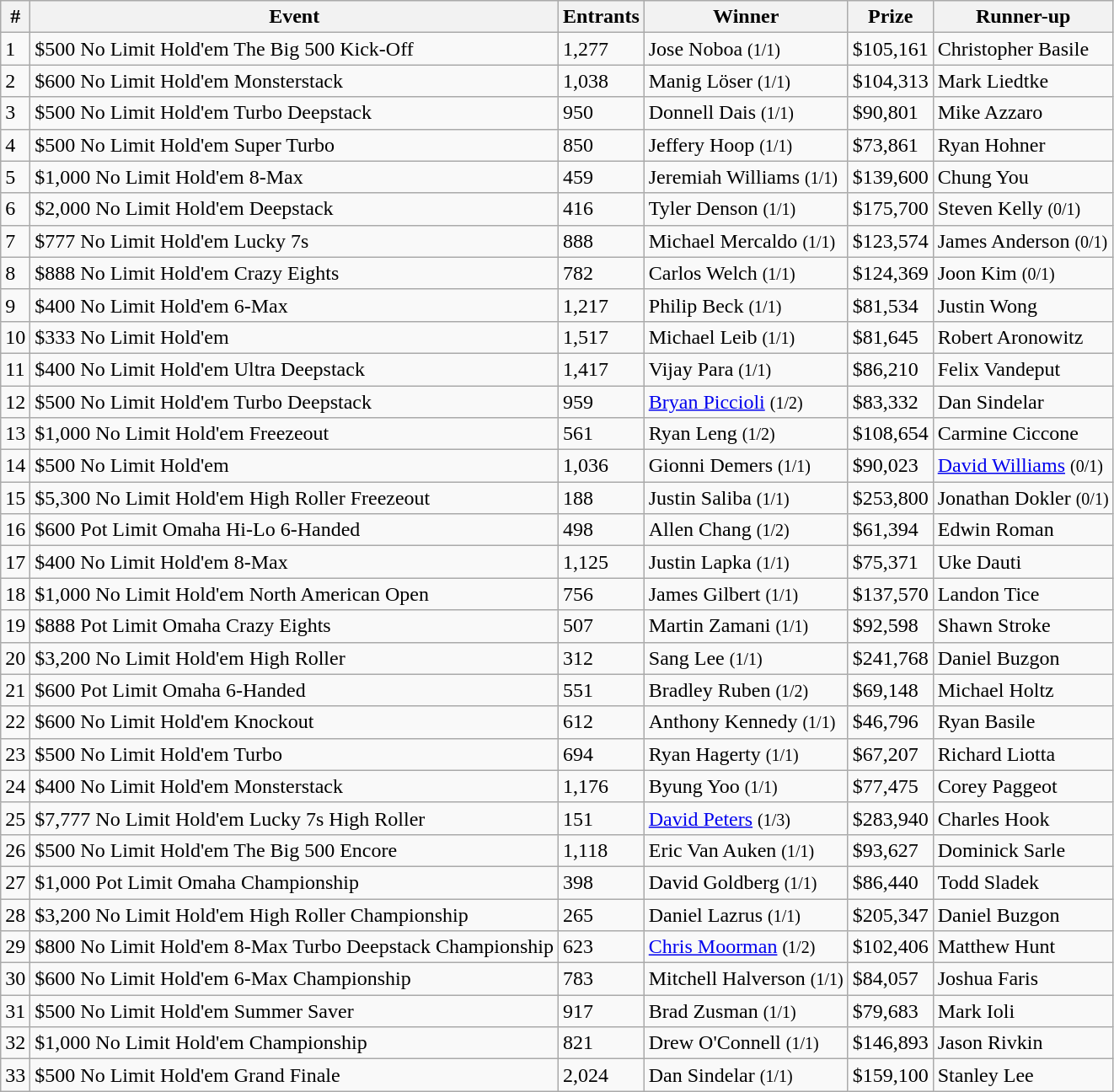<table class="wikitable sortable">
<tr>
<th bgcolor="#FFEBAD">#</th>
<th bgcolor="#FFEBAD">Event</th>
<th bgcolor="#FFEBAD">Entrants</th>
<th bgcolor="#FFEBAD">Winner</th>
<th bgcolor="#FFEBAD">Prize</th>
<th bgcolor="#FFEBAD">Runner-up</th>
</tr>
<tr>
<td>1</td>
<td>$500 No Limit Hold'em The Big 500 Kick-Off</td>
<td>1,277</td>
<td> Jose Noboa <small>(1/1)</small></td>
<td>$105,161</td>
<td> Christopher Basile</td>
</tr>
<tr>
<td>2</td>
<td>$600 No Limit Hold'em Monsterstack</td>
<td>1,038</td>
<td> Manig Löser <small>(1/1)</small></td>
<td>$104,313</td>
<td> Mark Liedtke</td>
</tr>
<tr>
<td>3</td>
<td>$500 No Limit Hold'em Turbo Deepstack</td>
<td>950</td>
<td> Donnell Dais <small>(1/1)</small></td>
<td>$90,801</td>
<td> Mike Azzaro</td>
</tr>
<tr>
<td>4</td>
<td>$500 No Limit Hold'em Super Turbo</td>
<td>850</td>
<td> Jeffery Hoop <small>(1/1)</small></td>
<td>$73,861</td>
<td> Ryan Hohner</td>
</tr>
<tr>
<td>5</td>
<td>$1,000 No Limit Hold'em 8-Max</td>
<td>459</td>
<td> Jeremiah Williams <small>(1/1)</small></td>
<td>$139,600</td>
<td> Chung You</td>
</tr>
<tr>
<td>6</td>
<td>$2,000 No Limit Hold'em Deepstack</td>
<td>416</td>
<td> Tyler Denson <small>(1/1)</small></td>
<td>$175,700</td>
<td> Steven Kelly <small>(0/1)</small></td>
</tr>
<tr>
<td>7</td>
<td>$777 No Limit Hold'em Lucky 7s</td>
<td>888</td>
<td> Michael Mercaldo <small>(1/1)</small></td>
<td>$123,574</td>
<td> James Anderson <small>(0/1)</small></td>
</tr>
<tr>
<td>8</td>
<td>$888 No Limit Hold'em Crazy Eights</td>
<td>782</td>
<td> Carlos Welch <small>(1/1)</small></td>
<td>$124,369</td>
<td> Joon Kim <small>(0/1)</small></td>
</tr>
<tr>
<td>9</td>
<td>$400 No Limit Hold'em 6-Max</td>
<td>1,217</td>
<td> Philip Beck <small>(1/1)</small></td>
<td>$81,534</td>
<td> Justin Wong</td>
</tr>
<tr>
<td>10</td>
<td>$333 No Limit Hold'em</td>
<td>1,517</td>
<td> Michael Leib <small>(1/1)</small></td>
<td>$81,645</td>
<td> Robert Aronowitz</td>
</tr>
<tr>
<td>11</td>
<td>$400 No Limit Hold'em Ultra Deepstack</td>
<td>1,417</td>
<td> Vijay Para <small>(1/1)</small></td>
<td>$86,210</td>
<td> Felix Vandeput</td>
</tr>
<tr>
<td>12</td>
<td>$500 No Limit Hold'em Turbo Deepstack</td>
<td>959</td>
<td> <a href='#'>Bryan Piccioli</a> <small>(1/2)</small></td>
<td>$83,332</td>
<td> Dan Sindelar</td>
</tr>
<tr>
<td>13</td>
<td>$1,000 No Limit Hold'em Freezeout</td>
<td>561</td>
<td> Ryan Leng <small>(1/2)</small></td>
<td>$108,654</td>
<td> Carmine Ciccone</td>
</tr>
<tr>
<td>14</td>
<td>$500 No Limit Hold'em</td>
<td>1,036</td>
<td> Gionni Demers <small>(1/1)</small></td>
<td>$90,023</td>
<td> <a href='#'>David Williams</a> <small>(0/1)</small></td>
</tr>
<tr>
<td>15</td>
<td>$5,300 No Limit Hold'em High Roller Freezeout</td>
<td>188</td>
<td> Justin Saliba <small>(1/1)</small></td>
<td>$253,800</td>
<td> Jonathan Dokler <small>(0/1)</small></td>
</tr>
<tr>
<td>16</td>
<td>$600 Pot Limit Omaha Hi-Lo 6-Handed</td>
<td>498</td>
<td> Allen Chang <small>(1/2)</small></td>
<td>$61,394</td>
<td> Edwin Roman</td>
</tr>
<tr>
<td>17</td>
<td>$400 No Limit Hold'em 8-Max</td>
<td>1,125</td>
<td> Justin Lapka <small>(1/1)</small></td>
<td>$75,371</td>
<td> Uke Dauti</td>
</tr>
<tr>
<td>18</td>
<td>$1,000 No Limit Hold'em North American Open</td>
<td>756</td>
<td> James Gilbert <small>(1/1)</small></td>
<td>$137,570</td>
<td> Landon Tice</td>
</tr>
<tr>
<td>19</td>
<td>$888 Pot Limit Omaha Crazy Eights</td>
<td>507</td>
<td> Martin Zamani <small>(1/1)</small></td>
<td>$92,598</td>
<td> Shawn Stroke</td>
</tr>
<tr>
<td>20</td>
<td>$3,200 No Limit Hold'em High Roller</td>
<td>312</td>
<td> Sang Lee <small>(1/1)</small></td>
<td>$241,768</td>
<td> Daniel Buzgon</td>
</tr>
<tr>
<td>21</td>
<td>$600 Pot Limit Omaha 6-Handed</td>
<td>551</td>
<td> Bradley Ruben <small>(1/2)</small></td>
<td>$69,148</td>
<td> Michael Holtz</td>
</tr>
<tr>
<td>22</td>
<td>$600 No Limit Hold'em Knockout</td>
<td>612</td>
<td> Anthony Kennedy <small>(1/1)</small></td>
<td>$46,796</td>
<td> Ryan Basile</td>
</tr>
<tr>
<td>23</td>
<td>$500 No Limit Hold'em Turbo</td>
<td>694</td>
<td> Ryan Hagerty <small>(1/1)</small></td>
<td>$67,207</td>
<td> Richard Liotta</td>
</tr>
<tr>
<td>24</td>
<td>$400 No Limit Hold'em Monsterstack</td>
<td>1,176</td>
<td> Byung Yoo <small>(1/1)</small></td>
<td>$77,475</td>
<td> Corey Paggeot</td>
</tr>
<tr>
<td>25</td>
<td>$7,777 No Limit Hold'em Lucky 7s High Roller</td>
<td>151</td>
<td> <a href='#'>David Peters</a> <small>(1/3)</small></td>
<td>$283,940</td>
<td> Charles Hook</td>
</tr>
<tr>
<td>26</td>
<td>$500 No Limit Hold'em The Big 500 Encore</td>
<td>1,118</td>
<td> Eric Van Auken <small>(1/1)</small></td>
<td>$93,627</td>
<td> Dominick Sarle</td>
</tr>
<tr>
<td>27</td>
<td>$1,000 Pot Limit Omaha Championship</td>
<td>398</td>
<td> David Goldberg <small>(1/1)</small></td>
<td>$86,440</td>
<td> Todd Sladek</td>
</tr>
<tr>
<td>28</td>
<td>$3,200 No Limit Hold'em High Roller Championship</td>
<td>265</td>
<td> Daniel Lazrus <small>(1/1)</small></td>
<td>$205,347</td>
<td> Daniel Buzgon</td>
</tr>
<tr>
<td>29</td>
<td>$800 No Limit Hold'em 8-Max Turbo Deepstack Championship</td>
<td>623</td>
<td> <a href='#'>Chris Moorman</a> <small>(1/2)</small></td>
<td>$102,406</td>
<td> Matthew Hunt</td>
</tr>
<tr>
<td>30</td>
<td>$600 No Limit Hold'em 6-Max Championship</td>
<td>783</td>
<td> Mitchell Halverson <small>(1/1)</small></td>
<td>$84,057</td>
<td> Joshua Faris</td>
</tr>
<tr>
<td>31</td>
<td>$500 No Limit Hold'em Summer Saver</td>
<td>917</td>
<td> Brad Zusman <small>(1/1)</small></td>
<td>$79,683</td>
<td> Mark Ioli</td>
</tr>
<tr>
<td>32</td>
<td>$1,000 No Limit Hold'em Championship</td>
<td>821</td>
<td> Drew O'Connell <small>(1/1)</small></td>
<td>$146,893</td>
<td> Jason Rivkin</td>
</tr>
<tr>
<td>33</td>
<td>$500 No Limit Hold'em Grand Finale</td>
<td>2,024</td>
<td> Dan Sindelar <small>(1/1)</small></td>
<td>$159,100</td>
<td> Stanley Lee</td>
</tr>
</table>
